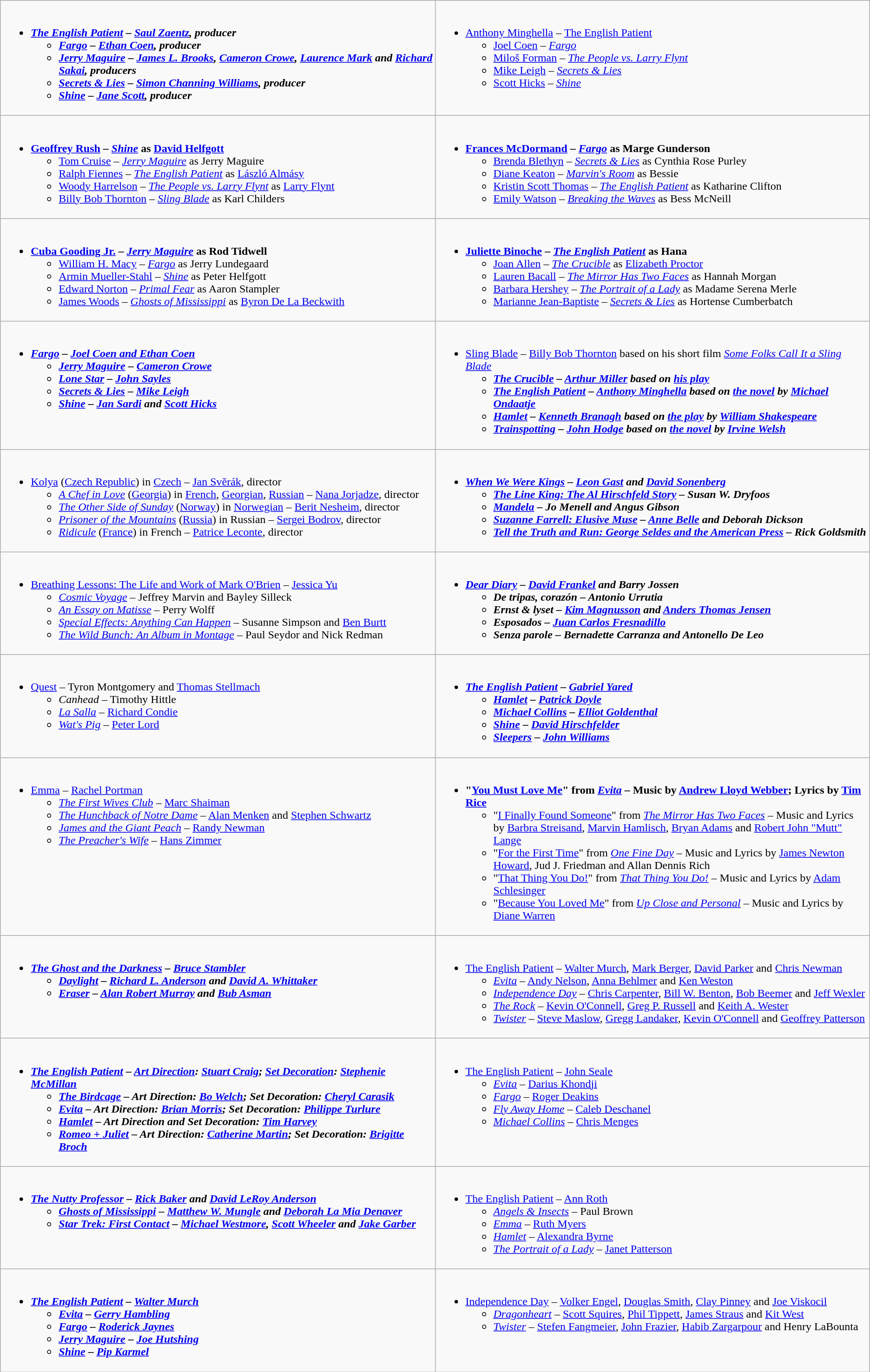<table class=wikitable>
<tr>
<td style="vertical-align:top; width:50%;"><br><ul><li><strong><em><a href='#'>The English Patient</a><em> – <a href='#'>Saul Zaentz</a>, producer<strong><ul><li></em><a href='#'>Fargo</a><em> – <a href='#'>Ethan Coen</a>, producer</li><li></em><a href='#'>Jerry Maguire</a><em> – <a href='#'>James L. Brooks</a>, <a href='#'>Cameron Crowe</a>, <a href='#'>Laurence Mark</a> and <a href='#'>Richard Sakai</a>, producers</li><li></em><a href='#'>Secrets & Lies</a><em> – <a href='#'>Simon Channing Williams</a>, producer</li><li></em><a href='#'>Shine</a><em> – <a href='#'>Jane Scott</a>, producer</li></ul></li></ul></td>
<td style="vertical-align:top; width:50%;"><br><ul><li></strong><a href='#'>Anthony Minghella</a> – </em><a href='#'>The English Patient</a></em></strong><ul><li><a href='#'>Joel Coen</a> – <em><a href='#'>Fargo</a></em></li><li><a href='#'>Miloš Forman</a> – <em><a href='#'>The People vs. Larry Flynt</a></em></li><li><a href='#'>Mike Leigh</a> – <em><a href='#'>Secrets & Lies</a></em></li><li><a href='#'>Scott Hicks</a> – <em><a href='#'>Shine</a></em></li></ul></li></ul></td>
</tr>
<tr>
<td style="vertical-align:top; width:50%;"><br><ul><li><strong><a href='#'>Geoffrey Rush</a> – <em><a href='#'>Shine</a></em> as <a href='#'>David Helfgott</a></strong><ul><li><a href='#'>Tom Cruise</a> – <em><a href='#'>Jerry Maguire</a></em> as Jerry Maguire</li><li><a href='#'>Ralph Fiennes</a> – <em><a href='#'>The English Patient</a></em> as <a href='#'>László Almásy</a></li><li><a href='#'>Woody Harrelson</a> – <em><a href='#'>The People vs. Larry Flynt</a></em> as <a href='#'>Larry Flynt</a></li><li><a href='#'>Billy Bob Thornton</a> – <em><a href='#'>Sling Blade</a></em> as Karl Childers</li></ul></li></ul></td>
<td style="vertical-align:top; width:50%;"><br><ul><li><strong><a href='#'>Frances McDormand</a> – <em><a href='#'>Fargo</a></em> as Marge Gunderson</strong><ul><li><a href='#'>Brenda Blethyn</a> – <em><a href='#'>Secrets & Lies</a></em> as Cynthia Rose Purley</li><li><a href='#'>Diane Keaton</a> – <em><a href='#'>Marvin's Room</a></em> as Bessie</li><li><a href='#'>Kristin Scott Thomas</a> – <em><a href='#'>The English Patient</a></em> as Katharine Clifton</li><li><a href='#'>Emily Watson</a> – <em><a href='#'>Breaking the Waves</a></em> as Bess McNeill</li></ul></li></ul></td>
</tr>
<tr>
<td style="vertical-align:top; width:50%;"><br><ul><li><strong><a href='#'>Cuba Gooding Jr.</a> – <em><a href='#'>Jerry Maguire</a></em> as Rod Tidwell</strong><ul><li><a href='#'>William H. Macy</a> – <em><a href='#'>Fargo</a></em> as Jerry Lundegaard</li><li><a href='#'>Armin Mueller-Stahl</a> – <em><a href='#'>Shine</a></em> as Peter Helfgott</li><li><a href='#'>Edward Norton</a> – <em><a href='#'>Primal Fear</a></em> as Aaron Stampler</li><li><a href='#'>James Woods</a> – <em><a href='#'>Ghosts of Mississippi</a></em> as <a href='#'>Byron De La Beckwith</a></li></ul></li></ul></td>
<td style="vertical-align:top; width:50%;"><br><ul><li><strong><a href='#'>Juliette Binoche</a> – <em><a href='#'>The English Patient</a></em> as Hana</strong><ul><li><a href='#'>Joan Allen</a> – <em><a href='#'>The Crucible</a></em> as <a href='#'>Elizabeth Proctor</a></li><li><a href='#'>Lauren Bacall</a> – <em><a href='#'>The Mirror Has Two Faces</a></em> as Hannah Morgan</li><li><a href='#'>Barbara Hershey</a> – <em><a href='#'>The Portrait of a Lady</a></em> as Madame Serena Merle</li><li><a href='#'>Marianne Jean-Baptiste</a> – <em><a href='#'>Secrets & Lies</a></em> as Hortense Cumberbatch</li></ul></li></ul></td>
</tr>
<tr>
<td style="vertical-align:top; width:50%;"><br><ul><li><strong><em><a href='#'>Fargo</a><em> – <a href='#'>Joel Coen and Ethan Coen</a><strong><ul><li></em><a href='#'>Jerry Maguire</a><em> – <a href='#'>Cameron Crowe</a></li><li></em><a href='#'>Lone Star</a><em> – <a href='#'>John Sayles</a></li><li></em><a href='#'>Secrets & Lies</a><em> – <a href='#'>Mike Leigh</a></li><li></em><a href='#'>Shine</a><em> – <a href='#'>Jan Sardi</a> and <a href='#'>Scott Hicks</a></li></ul></li></ul></td>
<td style="vertical-align:top; width:50%;"><br><ul><li></em></strong><a href='#'>Sling Blade</a></em> – <a href='#'>Billy Bob Thornton</a> based on his short film <em><a href='#'>Some Folks Call It a Sling Blade</a><strong><em><ul><li></em><a href='#'>The Crucible</a><em> – <a href='#'>Arthur Miller</a> based on <a href='#'>his play</a></li><li></em><a href='#'>The English Patient</a><em> – <a href='#'>Anthony Minghella</a> based on <a href='#'>the novel</a> by <a href='#'>Michael Ondaatje</a></li><li></em><a href='#'>Hamlet</a><em> – <a href='#'>Kenneth Branagh</a> based on <a href='#'>the play</a> by <a href='#'>William Shakespeare</a></li><li></em><a href='#'>Trainspotting</a><em> – <a href='#'>John Hodge</a> based on <a href='#'>the novel</a> by <a href='#'>Irvine Welsh</a></li></ul></li></ul></td>
</tr>
<tr>
<td style="vertical-align:top; width:50%;"><br><ul><li></em></strong><a href='#'>Kolya</a></em> (<a href='#'>Czech Republic</a>) in <a href='#'>Czech</a> – <a href='#'>Jan Svěrák</a>, director</strong><ul><li><em><a href='#'>A Chef in Love</a></em> (<a href='#'>Georgia</a>) in <a href='#'>French</a>, <a href='#'>Georgian</a>, <a href='#'>Russian</a> – <a href='#'>Nana Jorjadze</a>, director</li><li><em><a href='#'>The Other Side of Sunday</a></em> (<a href='#'>Norway</a>) in <a href='#'>Norwegian</a> – <a href='#'>Berit Nesheim</a>, director</li><li><em><a href='#'>Prisoner of the Mountains</a></em> (<a href='#'>Russia</a>) in Russian – <a href='#'>Sergei Bodrov</a>, director</li><li><em><a href='#'>Ridicule</a></em> (<a href='#'>France</a>) in French – <a href='#'>Patrice Leconte</a>, director</li></ul></li></ul></td>
<td valign="top"><br><ul><li><strong><em><a href='#'>When We Were Kings</a><em> – <a href='#'>Leon Gast</a> and <a href='#'>David Sonenberg</a><strong><ul><li></em><a href='#'>The Line King: The Al Hirschfeld Story</a><em> – Susan W. Dryfoos</li><li></em><a href='#'>Mandela</a><em> – Jo Menell and Angus Gibson</li><li></em><a href='#'>Suzanne Farrell: Elusive Muse</a><em> – <a href='#'>Anne Belle</a> and Deborah Dickson</li><li></em><a href='#'>Tell the Truth and Run: George Seldes and the American Press</a><em> – Rick Goldsmith</li></ul></li></ul></td>
</tr>
<tr>
<td valign="top"><br><ul><li></em></strong><a href='#'>Breathing Lessons: The Life and Work of Mark O'Brien</a></em> – <a href='#'>Jessica Yu</a></strong><ul><li><em><a href='#'>Cosmic Voyage</a></em> – Jeffrey Marvin and Bayley Silleck</li><li><em><a href='#'>An Essay on Matisse</a></em> – Perry Wolff</li><li><em><a href='#'>Special Effects: Anything Can Happen</a></em> – Susanne Simpson and <a href='#'>Ben Burtt</a></li><li><em><a href='#'>The Wild Bunch: An Album in Montage</a></em> – Paul Seydor and Nick Redman</li></ul></li></ul></td>
<td valign="top"><br><ul><li><strong><em><a href='#'>Dear Diary</a><em> – <a href='#'>David Frankel</a> and Barry Jossen<strong><ul><li></em>De tripas, corazón<em> – Antonio Urrutia</li><li></em>Ernst & lyset<em> – <a href='#'>Kim Magnusson</a> and <a href='#'>Anders Thomas Jensen</a></li><li></em>Esposados<em> – <a href='#'>Juan Carlos Fresnadillo</a></li><li></em>Senza parole<em> – Bernadette Carranza and Antonello De Leo</li></ul></li></ul></td>
</tr>
<tr>
<td valign="top"><br><ul><li></em></strong><a href='#'>Quest</a></em> – Tyron Montgomery and <a href='#'>Thomas Stellmach</a></strong><ul><li><em>Canhead</em> – Timothy Hittle</li><li><em><a href='#'>La Salla</a></em> – <a href='#'>Richard Condie</a></li><li><em><a href='#'>Wat's Pig</a></em> – <a href='#'>Peter Lord</a></li></ul></li></ul></td>
<td valign="top"><br><ul><li><strong><em><a href='#'>The English Patient</a><em> – <a href='#'>Gabriel Yared</a><strong><ul><li></em><a href='#'>Hamlet</a><em> – <a href='#'>Patrick Doyle</a></li><li></em><a href='#'>Michael Collins</a><em> – <a href='#'>Elliot Goldenthal</a></li><li></em><a href='#'>Shine</a><em> – <a href='#'>David Hirschfelder</a></li><li></em><a href='#'>Sleepers</a><em> – <a href='#'>John Williams</a></li></ul></li></ul></td>
</tr>
<tr>
<td valign="top"><br><ul><li></em></strong><a href='#'>Emma</a></em> – <a href='#'>Rachel Portman</a></strong><ul><li><em><a href='#'>The First Wives Club</a></em> – <a href='#'>Marc Shaiman</a></li><li><em><a href='#'>The Hunchback of Notre Dame</a></em> – <a href='#'>Alan Menken</a> and <a href='#'>Stephen Schwartz</a></li><li><em><a href='#'>James and the Giant Peach</a></em> – <a href='#'>Randy Newman</a></li><li><em><a href='#'>The Preacher's Wife</a></em> – <a href='#'>Hans Zimmer</a></li></ul></li></ul></td>
<td style="vertical-align:top; width:50%;"><br><ul><li><strong>"<a href='#'>You Must Love Me</a>" from <em><a href='#'>Evita</a></em> – Music by <a href='#'>Andrew Lloyd Webber</a>; Lyrics by <a href='#'>Tim Rice</a></strong><ul><li>"<a href='#'>I Finally Found Someone</a>" from <em><a href='#'>The Mirror Has Two Faces</a></em> – Music and Lyrics by <a href='#'>Barbra Streisand</a>, <a href='#'>Marvin Hamlisch</a>, <a href='#'>Bryan Adams</a> and <a href='#'>Robert John "Mutt" Lange</a></li><li>"<a href='#'>For the First Time</a>" from <em><a href='#'>One Fine Day</a></em> – Music and Lyrics by <a href='#'>James Newton Howard</a>, Jud J. Friedman and Allan Dennis Rich</li><li>"<a href='#'>That Thing You Do!</a>" from <em><a href='#'>That Thing You Do!</a></em> – Music and Lyrics by <a href='#'>Adam Schlesinger</a></li><li>"<a href='#'>Because You Loved Me</a>" from <em><a href='#'>Up Close and Personal</a></em> – Music and Lyrics by <a href='#'>Diane Warren</a></li></ul></li></ul></td>
</tr>
<tr>
<td valign="top"><br><ul><li><strong><em><a href='#'>The Ghost and the Darkness</a><em> – <a href='#'>Bruce Stambler</a><strong><ul><li></em><a href='#'>Daylight</a><em> – <a href='#'>Richard L. Anderson</a> and <a href='#'>David A. Whittaker</a></li><li></em><a href='#'>Eraser</a><em> – <a href='#'>Alan Robert Murray</a> and <a href='#'>Bub Asman</a></li></ul></li></ul></td>
<td valign="top"><br><ul><li></em></strong><a href='#'>The English Patient</a></em> – <a href='#'>Walter Murch</a>, <a href='#'>Mark Berger</a>, <a href='#'>David Parker</a> and <a href='#'>Chris Newman</a></strong><ul><li><em><a href='#'>Evita</a></em> – <a href='#'>Andy Nelson</a>, <a href='#'>Anna Behlmer</a> and <a href='#'>Ken Weston</a></li><li><em><a href='#'>Independence Day</a></em> – <a href='#'>Chris Carpenter</a>, <a href='#'>Bill W. Benton</a>, <a href='#'>Bob Beemer</a> and <a href='#'>Jeff Wexler</a></li><li><em><a href='#'>The Rock</a></em> – <a href='#'>Kevin O'Connell</a>, <a href='#'>Greg P. Russell</a> and <a href='#'>Keith A. Wester</a></li><li><em><a href='#'>Twister</a></em> – <a href='#'>Steve Maslow</a>, <a href='#'>Gregg Landaker</a>, <a href='#'>Kevin O'Connell</a> and <a href='#'>Geoffrey Patterson</a></li></ul></li></ul></td>
</tr>
<tr>
<td valign="top"><br><ul><li><strong><em><a href='#'>The English Patient</a><em> – <a href='#'>Art Direction</a>: <a href='#'>Stuart Craig</a>; <a href='#'>Set Decoration</a>: <a href='#'>Stephenie McMillan</a><strong><ul><li></em><a href='#'>The Birdcage</a><em> – Art Direction: <a href='#'>Bo Welch</a>; Set Decoration: <a href='#'>Cheryl Carasik</a></li><li></em><a href='#'>Evita</a><em> – Art Direction: <a href='#'>Brian Morris</a>; Set Decoration: <a href='#'>Philippe Turlure</a></li><li></em><a href='#'>Hamlet</a><em> – Art Direction and Set Decoration: <a href='#'>Tim Harvey</a></li><li></em><a href='#'>Romeo + Juliet</a><em> – Art Direction: <a href='#'>Catherine Martin</a>; Set Decoration: <a href='#'>Brigitte Broch</a></li></ul></li></ul></td>
<td valign="top"><br><ul><li></em></strong><a href='#'>The English Patient</a></em> – <a href='#'>John Seale</a></strong><ul><li><em><a href='#'>Evita</a></em> – <a href='#'>Darius Khondji</a></li><li><em><a href='#'>Fargo</a></em> – <a href='#'>Roger Deakins</a></li><li><em><a href='#'>Fly Away Home</a></em> – <a href='#'>Caleb Deschanel</a></li><li><em><a href='#'>Michael Collins</a></em> – <a href='#'>Chris Menges</a></li></ul></li></ul></td>
</tr>
<tr>
<td valign="top"><br><ul><li><strong><em><a href='#'>The Nutty Professor</a><em> – <a href='#'>Rick Baker</a> and <a href='#'>David LeRoy Anderson</a><strong><ul><li></em><a href='#'>Ghosts of Mississippi</a><em> – <a href='#'>Matthew W. Mungle</a> and <a href='#'>Deborah La Mia Denaver</a></li><li></em><a href='#'>Star Trek: First Contact</a><em> – <a href='#'>Michael Westmore</a>, <a href='#'>Scott Wheeler</a> and <a href='#'>Jake Garber</a></li></ul></li></ul></td>
<td valign="top"><br><ul><li></em></strong><a href='#'>The English Patient</a></em> – <a href='#'>Ann Roth</a></strong><ul><li><em><a href='#'>Angels & Insects</a></em> – Paul Brown</li><li><em><a href='#'>Emma</a></em> – <a href='#'>Ruth Myers</a></li><li><em><a href='#'>Hamlet</a></em> – <a href='#'>Alexandra Byrne</a></li><li><em><a href='#'>The Portrait of a Lady</a></em> – <a href='#'>Janet Patterson</a></li></ul></li></ul></td>
</tr>
<tr>
<td valign="top"><br><ul><li><strong><em><a href='#'>The English Patient</a><em> – <a href='#'>Walter Murch</a><strong><ul><li></em><a href='#'>Evita</a><em> – <a href='#'>Gerry Hambling</a></li><li></em><a href='#'>Fargo</a><em> – <a href='#'>Roderick Jaynes</a></li><li></em><a href='#'>Jerry Maguire</a><em> – <a href='#'>Joe Hutshing</a></li><li></em><a href='#'>Shine</a><em> – <a href='#'>Pip Karmel</a></li></ul></li></ul></td>
<td valign="top"><br><ul><li></em></strong><a href='#'>Independence Day</a></em> – <a href='#'>Volker Engel</a>, <a href='#'>Douglas Smith</a>, <a href='#'>Clay Pinney</a> and <a href='#'>Joe Viskocil</a></strong><ul><li><em><a href='#'>Dragonheart</a></em> – <a href='#'>Scott Squires</a>, <a href='#'>Phil Tippett</a>, <a href='#'>James Straus</a> and <a href='#'>Kit West</a></li><li><em><a href='#'>Twister</a></em> – <a href='#'>Stefen Fangmeier</a>, <a href='#'>John Frazier</a>, <a href='#'>Habib Zargarpour</a> and Henry LaBounta</li></ul></li></ul></td>
</tr>
</table>
